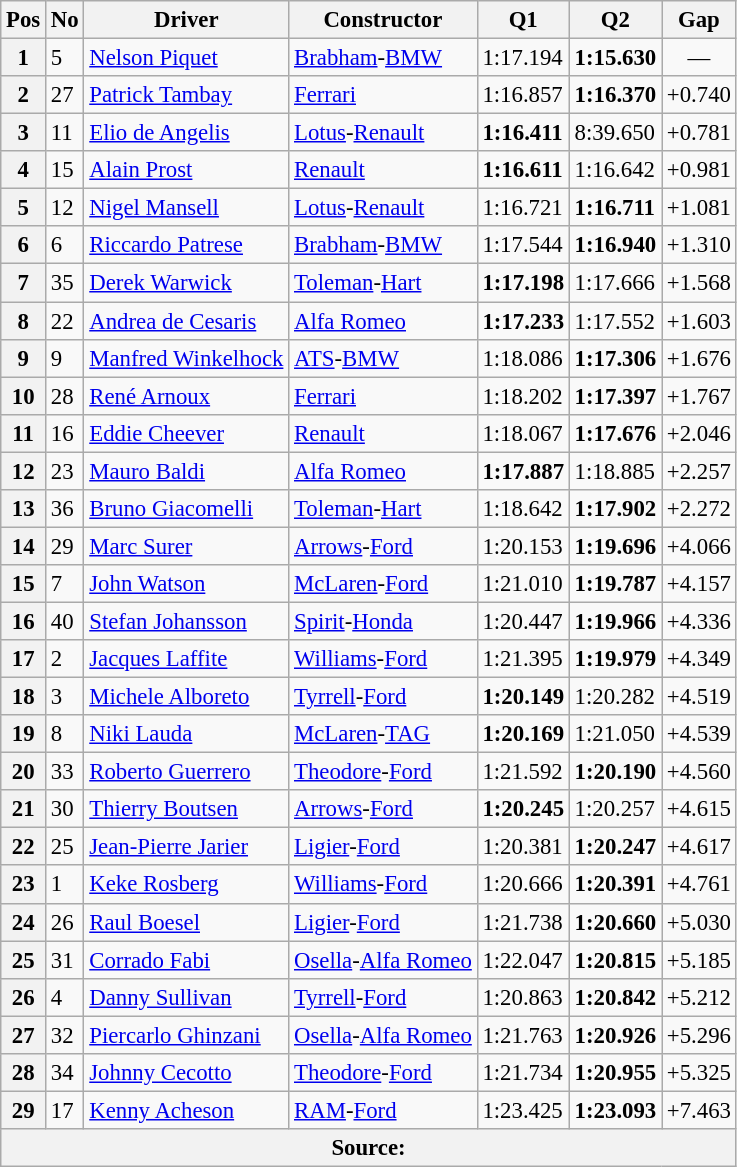<table class="wikitable sortable" style="font-size: 95%">
<tr>
<th>Pos</th>
<th>No</th>
<th>Driver</th>
<th>Constructor</th>
<th>Q1</th>
<th>Q2</th>
<th>Gap</th>
</tr>
<tr>
<th>1</th>
<td>5</td>
<td> <a href='#'>Nelson Piquet</a></td>
<td><a href='#'>Brabham</a>-<a href='#'>BMW</a></td>
<td>1:17.194</td>
<td><strong>1:15.630</strong></td>
<td style="text-align: center">—</td>
</tr>
<tr>
<th>2</th>
<td>27</td>
<td> <a href='#'>Patrick Tambay</a></td>
<td><a href='#'>Ferrari</a></td>
<td>1:16.857</td>
<td><strong>1:16.370</strong></td>
<td>+0.740</td>
</tr>
<tr>
<th>3</th>
<td>11</td>
<td> <a href='#'>Elio de Angelis</a></td>
<td><a href='#'>Lotus</a>-<a href='#'>Renault</a></td>
<td><strong>1:16.411</strong></td>
<td>8:39.650</td>
<td>+0.781</td>
</tr>
<tr>
<th>4</th>
<td>15</td>
<td> <a href='#'>Alain Prost</a></td>
<td><a href='#'>Renault</a></td>
<td><strong>1:16.611</strong></td>
<td>1:16.642</td>
<td>+0.981</td>
</tr>
<tr>
<th>5</th>
<td>12</td>
<td> <a href='#'>Nigel Mansell</a></td>
<td><a href='#'>Lotus</a>-<a href='#'>Renault</a></td>
<td>1:16.721</td>
<td><strong>1:16.711</strong></td>
<td>+1.081</td>
</tr>
<tr>
<th>6</th>
<td>6</td>
<td> <a href='#'>Riccardo Patrese</a></td>
<td><a href='#'>Brabham</a>-<a href='#'>BMW</a></td>
<td>1:17.544</td>
<td><strong>1:16.940</strong></td>
<td>+1.310</td>
</tr>
<tr>
<th>7</th>
<td>35</td>
<td> <a href='#'>Derek Warwick</a></td>
<td><a href='#'>Toleman</a>-<a href='#'>Hart</a></td>
<td><strong>1:17.198</strong></td>
<td>1:17.666</td>
<td>+1.568</td>
</tr>
<tr>
<th>8</th>
<td>22</td>
<td> <a href='#'>Andrea de Cesaris</a></td>
<td><a href='#'>Alfa Romeo</a></td>
<td><strong>1:17.233</strong></td>
<td>1:17.552</td>
<td>+1.603</td>
</tr>
<tr>
<th>9</th>
<td>9</td>
<td> <a href='#'>Manfred Winkelhock</a></td>
<td><a href='#'>ATS</a>-<a href='#'>BMW</a></td>
<td>1:18.086</td>
<td><strong>1:17.306</strong></td>
<td>+1.676</td>
</tr>
<tr>
<th>10</th>
<td>28</td>
<td> <a href='#'>René Arnoux</a></td>
<td><a href='#'>Ferrari</a></td>
<td>1:18.202</td>
<td><strong>1:17.397</strong></td>
<td>+1.767</td>
</tr>
<tr>
<th>11</th>
<td>16</td>
<td> <a href='#'>Eddie Cheever</a></td>
<td><a href='#'>Renault</a></td>
<td>1:18.067</td>
<td><strong>1:17.676</strong></td>
<td>+2.046</td>
</tr>
<tr>
<th>12</th>
<td>23</td>
<td> <a href='#'>Mauro Baldi</a></td>
<td><a href='#'>Alfa Romeo</a></td>
<td><strong>1:17.887</strong></td>
<td>1:18.885</td>
<td>+2.257</td>
</tr>
<tr>
<th>13</th>
<td>36</td>
<td> <a href='#'>Bruno Giacomelli</a></td>
<td><a href='#'>Toleman</a>-<a href='#'>Hart</a></td>
<td>1:18.642</td>
<td><strong>1:17.902</strong></td>
<td>+2.272</td>
</tr>
<tr>
<th>14</th>
<td>29</td>
<td> <a href='#'>Marc Surer</a></td>
<td><a href='#'>Arrows</a>-<a href='#'>Ford</a></td>
<td>1:20.153</td>
<td><strong>1:19.696</strong></td>
<td>+4.066</td>
</tr>
<tr>
<th>15</th>
<td>7</td>
<td> <a href='#'>John Watson</a></td>
<td><a href='#'>McLaren</a>-<a href='#'>Ford</a></td>
<td>1:21.010</td>
<td><strong>1:19.787</strong></td>
<td>+4.157</td>
</tr>
<tr>
<th>16</th>
<td>40</td>
<td> <a href='#'>Stefan Johansson</a></td>
<td><a href='#'>Spirit</a>-<a href='#'>Honda</a></td>
<td>1:20.447</td>
<td><strong>1:19.966</strong></td>
<td>+4.336</td>
</tr>
<tr>
<th>17</th>
<td>2</td>
<td> <a href='#'>Jacques Laffite</a></td>
<td><a href='#'>Williams</a>-<a href='#'>Ford</a></td>
<td>1:21.395</td>
<td><strong>1:19.979</strong></td>
<td>+4.349</td>
</tr>
<tr>
<th>18</th>
<td>3</td>
<td> <a href='#'>Michele Alboreto</a></td>
<td><a href='#'>Tyrrell</a>-<a href='#'>Ford</a></td>
<td><strong>1:20.149</strong></td>
<td>1:20.282</td>
<td>+4.519</td>
</tr>
<tr>
<th>19</th>
<td>8</td>
<td> <a href='#'>Niki Lauda</a></td>
<td><a href='#'>McLaren</a>-<a href='#'>TAG</a></td>
<td><strong>1:20.169</strong></td>
<td>1:21.050</td>
<td>+4.539</td>
</tr>
<tr>
<th>20</th>
<td>33</td>
<td> <a href='#'>Roberto Guerrero</a></td>
<td><a href='#'>Theodore</a>-<a href='#'>Ford</a></td>
<td>1:21.592</td>
<td><strong>1:20.190</strong></td>
<td>+4.560</td>
</tr>
<tr>
<th>21</th>
<td>30</td>
<td> <a href='#'>Thierry Boutsen</a></td>
<td><a href='#'>Arrows</a>-<a href='#'>Ford</a></td>
<td><strong>1:20.245</strong></td>
<td>1:20.257</td>
<td>+4.615</td>
</tr>
<tr>
<th>22</th>
<td>25</td>
<td> <a href='#'>Jean-Pierre Jarier</a></td>
<td><a href='#'>Ligier</a>-<a href='#'>Ford</a></td>
<td>1:20.381</td>
<td><strong>1:20.247</strong></td>
<td>+4.617</td>
</tr>
<tr>
<th>23</th>
<td>1</td>
<td> <a href='#'>Keke Rosberg</a></td>
<td><a href='#'>Williams</a>-<a href='#'>Ford</a></td>
<td>1:20.666</td>
<td><strong>1:20.391</strong></td>
<td>+4.761</td>
</tr>
<tr>
<th>24</th>
<td>26</td>
<td> <a href='#'>Raul Boesel</a></td>
<td><a href='#'>Ligier</a>-<a href='#'>Ford</a></td>
<td>1:21.738</td>
<td><strong>1:20.660</strong></td>
<td>+5.030</td>
</tr>
<tr>
<th>25</th>
<td>31</td>
<td> <a href='#'>Corrado Fabi</a></td>
<td><a href='#'>Osella</a>-<a href='#'>Alfa Romeo</a></td>
<td>1:22.047</td>
<td><strong>1:20.815</strong></td>
<td>+5.185</td>
</tr>
<tr>
<th>26</th>
<td>4</td>
<td> <a href='#'>Danny Sullivan</a></td>
<td><a href='#'>Tyrrell</a>-<a href='#'>Ford</a></td>
<td>1:20.863</td>
<td><strong>1:20.842</strong></td>
<td>+5.212</td>
</tr>
<tr>
<th>27</th>
<td>32</td>
<td> <a href='#'>Piercarlo Ghinzani</a></td>
<td><a href='#'>Osella</a>-<a href='#'>Alfa Romeo</a></td>
<td>1:21.763</td>
<td><strong>1:20.926</strong></td>
<td>+5.296</td>
</tr>
<tr>
<th>28</th>
<td>34</td>
<td> <a href='#'>Johnny Cecotto</a></td>
<td><a href='#'>Theodore</a>-<a href='#'>Ford</a></td>
<td>1:21.734</td>
<td><strong>1:20.955</strong></td>
<td>+5.325</td>
</tr>
<tr>
<th>29</th>
<td>17</td>
<td> <a href='#'>Kenny Acheson</a></td>
<td><a href='#'>RAM</a>-<a href='#'>Ford</a></td>
<td>1:23.425</td>
<td><strong>1:23.093</strong></td>
<td>+7.463</td>
</tr>
<tr>
<th colspan="7" style="text-align: center">Source: </th>
</tr>
</table>
